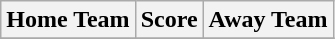<table class="wikitable" style="text-align: center">
<tr>
<th>Home Team</th>
<th>Score</th>
<th>Away Team</th>
</tr>
<tr>
</tr>
</table>
